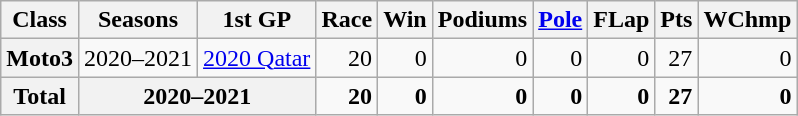<table class="wikitable" style=text-align:right>
<tr>
<th>Class</th>
<th>Seasons</th>
<th>1st GP</th>
<th>Race</th>
<th>Win</th>
<th>Podiums</th>
<th><a href='#'>Pole</a></th>
<th>FLap</th>
<th>Pts</th>
<th>WChmp</th>
</tr>
<tr>
<th>Moto3</th>
<td>2020–2021</td>
<td align="left"><a href='#'>2020 Qatar</a></td>
<td>20</td>
<td>0</td>
<td>0</td>
<td>0</td>
<td>0</td>
<td>27</td>
<td>0</td>
</tr>
<tr>
<th>Total</th>
<th colspan=2>2020–2021</th>
<td><strong>20</strong></td>
<td><strong>0</strong></td>
<td><strong>0</strong></td>
<td><strong>0</strong></td>
<td><strong>0</strong></td>
<td><strong>27</strong></td>
<td><strong>0</strong></td>
</tr>
</table>
